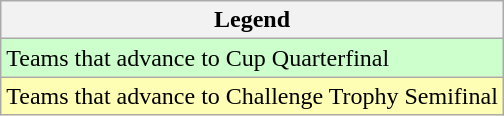<table class="wikitable" style="text-align: center;">
<tr>
<th colspan=2>Legend</th>
</tr>
<tr bgcolor=ccffcc>
<td align=left>Teams that advance to Cup Quarterfinal</td>
</tr>
<tr bgcolor=feffb4>
<td align=left>Teams that advance to Challenge Trophy Semifinal</td>
</tr>
</table>
